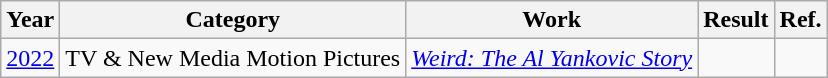<table class="wikitable">
<tr>
<th>Year</th>
<th>Category</th>
<th>Work</th>
<th>Result</th>
<th>Ref.</th>
</tr>
<tr>
<td><a href='#'>2022</a></td>
<td>TV & New Media Motion Pictures</td>
<td><em><a href='#'>Weird: The Al Yankovic Story</a></em></td>
<td></td>
<td align="center"></td>
</tr>
</table>
